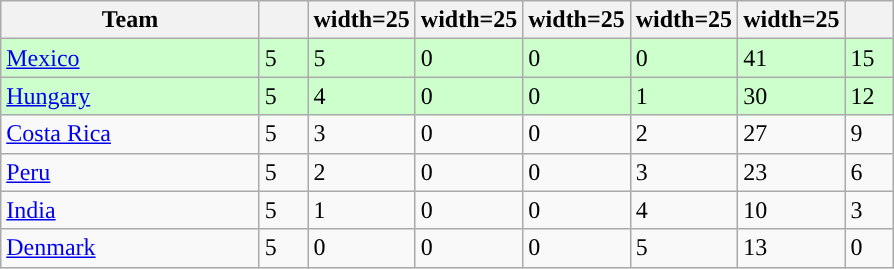<table class="wikitable sortable" style="text-align: left;">
<tr>
<th width=165>Team</th>
<th width=25></th>
<th>width=25</th>
<th>width=25</th>
<th>width=25</th>
<th>width=25</th>
<th>width=25</th>
<th width=25></th>
</tr>
<tr style="background:#cfc">
<td> <a href='#'>Mexico</a></td>
<td>5</td>
<td>5</td>
<td>0</td>
<td>0</td>
<td>0</td>
<td>41</td>
<td>15</td>
</tr>
<tr style="background:#cfc">
<td> <a href='#'>Hungary</a></td>
<td>5</td>
<td>4</td>
<td>0</td>
<td>0</td>
<td>1</td>
<td>30</td>
<td>12</td>
</tr>
<tr>
<td> <a href='#'>Costa Rica</a></td>
<td>5</td>
<td>3</td>
<td>0</td>
<td>0</td>
<td>2</td>
<td>27</td>
<td>9</td>
</tr>
<tr>
<td> <a href='#'>Peru</a></td>
<td>5</td>
<td>2</td>
<td>0</td>
<td>0</td>
<td>3</td>
<td>23</td>
<td>6</td>
</tr>
<tr>
<td> <a href='#'>India</a></td>
<td>5</td>
<td>1</td>
<td>0</td>
<td>0</td>
<td>4</td>
<td>10</td>
<td>3</td>
</tr>
<tr>
<td> <a href='#'>Denmark</a></td>
<td>5</td>
<td>0</td>
<td>0</td>
<td>0</td>
<td>5</td>
<td>13</td>
<td>0</td>
</tr>
</table>
